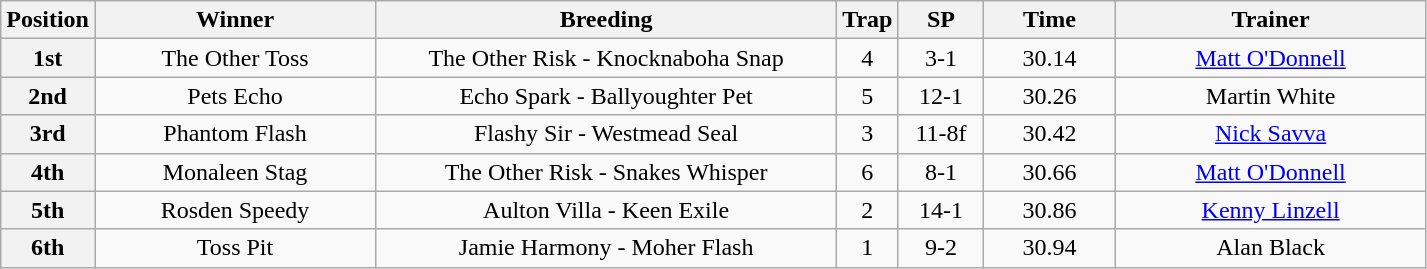<table class="wikitable" style="text-align: center">
<tr>
<th width=30>Position</th>
<th width=180>Winner</th>
<th width=300>Breeding</th>
<th width=30>Trap</th>
<th width=50>SP</th>
<th width=80>Time</th>
<th width=200>Trainer</th>
</tr>
<tr>
<th>1st</th>
<td>The Other Toss</td>
<td>The Other Risk - Knocknaboha Snap</td>
<td>4</td>
<td>3-1</td>
<td>30.14</td>
<td><a href='#'>Matt O'Donnell</a></td>
</tr>
<tr>
<th>2nd</th>
<td>Pets Echo</td>
<td>Echo Spark - Ballyoughter Pet</td>
<td>5</td>
<td>12-1</td>
<td>30.26</td>
<td>Martin White</td>
</tr>
<tr>
<th>3rd</th>
<td>Phantom Flash</td>
<td>Flashy Sir - Westmead Seal</td>
<td>3</td>
<td>11-8f</td>
<td>30.42</td>
<td><a href='#'>Nick Savva</a></td>
</tr>
<tr>
<th>4th</th>
<td>Monaleen Stag</td>
<td>The Other Risk - Snakes Whisper</td>
<td>6</td>
<td>8-1</td>
<td>30.66</td>
<td><a href='#'>Matt O'Donnell</a></td>
</tr>
<tr>
<th>5th</th>
<td>Rosden Speedy</td>
<td>Aulton Villa - Keen Exile</td>
<td>2</td>
<td>14-1</td>
<td>30.86</td>
<td><a href='#'>Kenny Linzell</a></td>
</tr>
<tr>
<th>6th</th>
<td>Toss Pit</td>
<td>Jamie Harmony - Moher Flash</td>
<td>1</td>
<td>9-2</td>
<td>30.94</td>
<td>Alan Black</td>
</tr>
</table>
